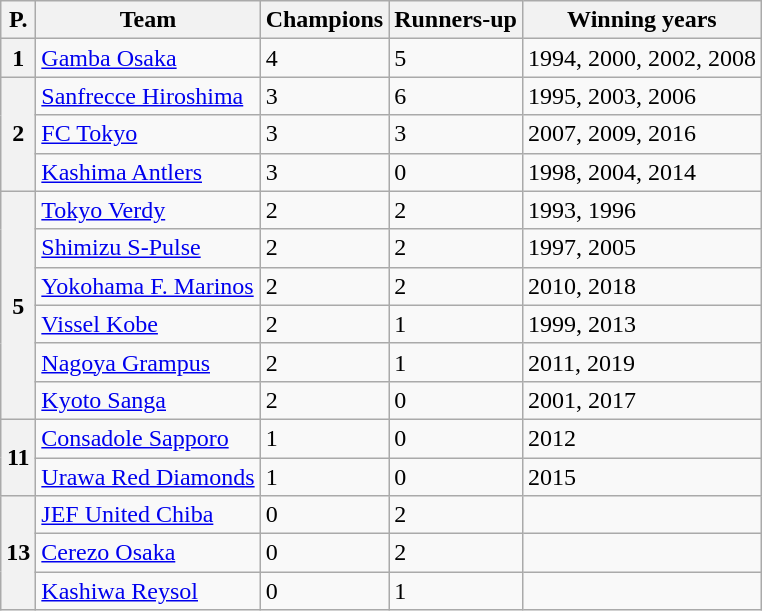<table class="wikitable sortable">
<tr>
<th>P.</th>
<th>Team</th>
<th>Champions</th>
<th>Runners-up</th>
<th>Winning years</th>
</tr>
<tr>
<th>1</th>
<td><a href='#'>Gamba Osaka</a></td>
<td>4</td>
<td>5</td>
<td>1994, 2000, 2002, 2008</td>
</tr>
<tr>
<th rowspan="3">2</th>
<td><a href='#'>Sanfrecce Hiroshima</a></td>
<td>3</td>
<td>6</td>
<td>1995, 2003, 2006</td>
</tr>
<tr>
<td><a href='#'>FC Tokyo</a></td>
<td>3</td>
<td>3</td>
<td>2007, 2009, 2016</td>
</tr>
<tr>
<td><a href='#'>Kashima Antlers</a></td>
<td>3</td>
<td>0</td>
<td>1998, 2004, 2014</td>
</tr>
<tr>
<th rowspan="6">5</th>
<td><a href='#'>Tokyo Verdy</a></td>
<td>2</td>
<td>2</td>
<td>1993, 1996</td>
</tr>
<tr>
<td><a href='#'>Shimizu S-Pulse</a></td>
<td>2</td>
<td>2</td>
<td>1997, 2005</td>
</tr>
<tr>
<td><a href='#'>Yokohama F. Marinos</a></td>
<td>2</td>
<td>2</td>
<td>2010, 2018</td>
</tr>
<tr>
<td><a href='#'>Vissel Kobe</a></td>
<td>2</td>
<td>1</td>
<td>1999, 2013</td>
</tr>
<tr>
<td><a href='#'>Nagoya Grampus</a></td>
<td>2</td>
<td>1</td>
<td>2011, 2019</td>
</tr>
<tr>
<td><a href='#'>Kyoto Sanga</a></td>
<td>2</td>
<td>0</td>
<td>2001, 2017</td>
</tr>
<tr>
<th rowspan="2">11</th>
<td><a href='#'>Consadole Sapporo</a></td>
<td>1</td>
<td>0</td>
<td>2012</td>
</tr>
<tr>
<td><a href='#'>Urawa Red Diamonds</a></td>
<td>1</td>
<td>0</td>
<td>2015</td>
</tr>
<tr>
<th rowspan="3">13</th>
<td><a href='#'>JEF United Chiba</a></td>
<td>0</td>
<td>2</td>
<td></td>
</tr>
<tr>
<td><a href='#'>Cerezo Osaka</a></td>
<td>0</td>
<td>2</td>
<td></td>
</tr>
<tr>
<td><a href='#'>Kashiwa Reysol</a></td>
<td>0</td>
<td>1</td>
<td></td>
</tr>
</table>
